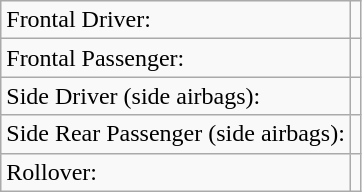<table class="wikitable">
<tr>
<td>Frontal Driver:</td>
<td></td>
</tr>
<tr>
<td>Frontal Passenger:</td>
<td></td>
</tr>
<tr>
<td>Side Driver (side airbags):</td>
<td></td>
</tr>
<tr>
<td>Side Rear Passenger (side airbags):</td>
<td></td>
</tr>
<tr>
<td>Rollover:</td>
<td></td>
</tr>
</table>
